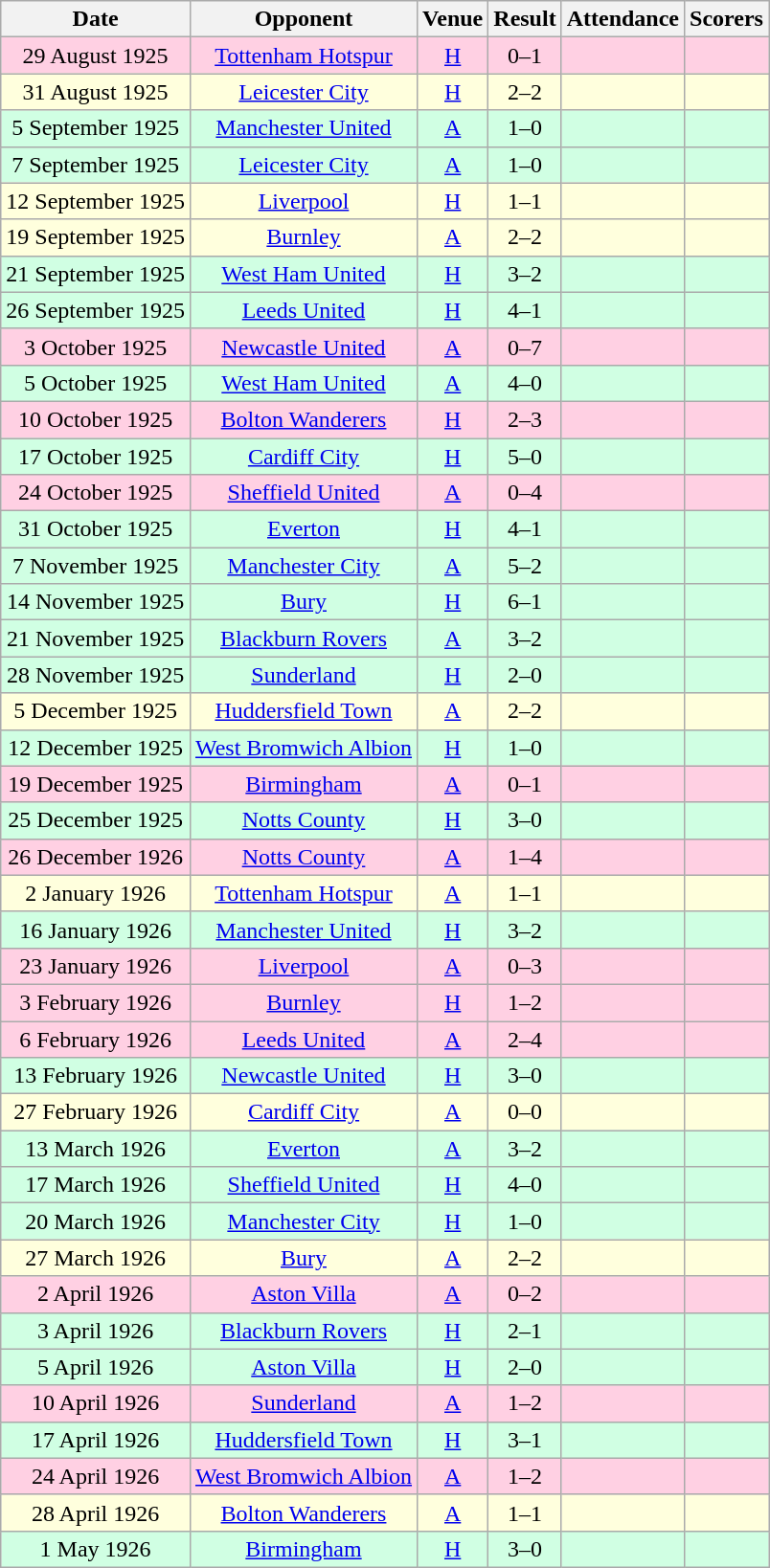<table class="wikitable sortable" style="text-align:center;">
<tr>
<th>Date</th>
<th>Opponent</th>
<th>Venue</th>
<th>Result</th>
<th>Attendance</th>
<th>Scorers</th>
</tr>
<tr style="background:#ffd0e3;">
<td>29 August 1925</td>
<td><a href='#'>Tottenham Hotspur</a></td>
<td><a href='#'>H</a></td>
<td>0–1</td>
<td></td>
<td></td>
</tr>
<tr style="background:#ffffdd;">
<td>31 August 1925</td>
<td><a href='#'>Leicester City</a></td>
<td><a href='#'>H</a></td>
<td>2–2</td>
<td></td>
<td></td>
</tr>
<tr style="background:#d0ffe3;">
<td>5 September 1925</td>
<td><a href='#'>Manchester United</a></td>
<td><a href='#'>A</a></td>
<td>1–0</td>
<td></td>
<td></td>
</tr>
<tr style="background:#d0ffe3;">
<td>7 September 1925</td>
<td><a href='#'>Leicester City</a></td>
<td><a href='#'>A</a></td>
<td>1–0</td>
<td></td>
<td></td>
</tr>
<tr style="background:#ffffdd;">
<td>12 September 1925</td>
<td><a href='#'>Liverpool</a></td>
<td><a href='#'>H</a></td>
<td>1–1</td>
<td></td>
<td></td>
</tr>
<tr style="background:#ffffdd;">
<td>19 September 1925</td>
<td><a href='#'>Burnley</a></td>
<td><a href='#'>A</a></td>
<td>2–2</td>
<td></td>
<td></td>
</tr>
<tr style="background:#d0ffe3;">
<td>21 September 1925</td>
<td><a href='#'>West Ham United</a></td>
<td><a href='#'>H</a></td>
<td>3–2</td>
<td></td>
<td></td>
</tr>
<tr style="background:#d0ffe3;">
<td>26 September 1925</td>
<td><a href='#'>Leeds United</a></td>
<td><a href='#'>H</a></td>
<td>4–1</td>
<td></td>
<td></td>
</tr>
<tr style="background:#ffd0e3;">
<td>3 October 1925</td>
<td><a href='#'>Newcastle United</a></td>
<td><a href='#'>A</a></td>
<td>0–7</td>
<td></td>
<td></td>
</tr>
<tr style="background:#d0ffe3;">
<td>5 October 1925</td>
<td><a href='#'>West Ham United</a></td>
<td><a href='#'>A</a></td>
<td>4–0</td>
<td></td>
<td></td>
</tr>
<tr style="background:#ffd0e3;">
<td>10 October 1925</td>
<td><a href='#'>Bolton Wanderers</a></td>
<td><a href='#'>H</a></td>
<td>2–3</td>
<td></td>
<td></td>
</tr>
<tr style="background:#d0ffe3;">
<td>17 October 1925</td>
<td><a href='#'>Cardiff City</a></td>
<td><a href='#'>H</a></td>
<td>5–0</td>
<td></td>
<td></td>
</tr>
<tr style="background:#ffd0e3;">
<td>24 October 1925</td>
<td><a href='#'>Sheffield United</a></td>
<td><a href='#'>A</a></td>
<td>0–4</td>
<td></td>
<td></td>
</tr>
<tr style="background:#d0ffe3;">
<td>31 October 1925</td>
<td><a href='#'>Everton</a></td>
<td><a href='#'>H</a></td>
<td>4–1</td>
<td></td>
<td></td>
</tr>
<tr style="background:#d0ffe3;">
<td>7 November 1925</td>
<td><a href='#'>Manchester City</a></td>
<td><a href='#'>A</a></td>
<td>5–2</td>
<td></td>
<td></td>
</tr>
<tr style="background:#d0ffe3;">
<td>14 November 1925</td>
<td><a href='#'>Bury</a></td>
<td><a href='#'>H</a></td>
<td>6–1</td>
<td></td>
<td></td>
</tr>
<tr style="background:#d0ffe3;">
<td>21 November 1925</td>
<td><a href='#'>Blackburn Rovers</a></td>
<td><a href='#'>A</a></td>
<td>3–2</td>
<td></td>
<td></td>
</tr>
<tr style="background:#d0ffe3;">
<td>28 November 1925</td>
<td><a href='#'>Sunderland</a></td>
<td><a href='#'>H</a></td>
<td>2–0</td>
<td></td>
<td></td>
</tr>
<tr style="background:#ffffdd;">
<td>5 December 1925</td>
<td><a href='#'>Huddersfield Town</a></td>
<td><a href='#'>A</a></td>
<td>2–2</td>
<td></td>
<td></td>
</tr>
<tr style="background:#d0ffe3;">
<td>12 December 1925</td>
<td><a href='#'>West Bromwich Albion</a></td>
<td><a href='#'>H</a></td>
<td>1–0</td>
<td></td>
<td></td>
</tr>
<tr style="background:#ffd0e3;">
<td>19 December 1925</td>
<td><a href='#'>Birmingham</a></td>
<td><a href='#'>A</a></td>
<td>0–1</td>
<td></td>
<td></td>
</tr>
<tr style="background:#d0ffe3;">
<td>25 December 1925</td>
<td><a href='#'>Notts County</a></td>
<td><a href='#'>H</a></td>
<td>3–0</td>
<td></td>
<td></td>
</tr>
<tr style="background:#ffd0e3;">
<td>26 December 1926</td>
<td><a href='#'>Notts County</a></td>
<td><a href='#'>A</a></td>
<td>1–4</td>
<td></td>
<td></td>
</tr>
<tr style="background:#ffffdd;">
<td>2 January 1926</td>
<td><a href='#'>Tottenham Hotspur</a></td>
<td><a href='#'>A</a></td>
<td>1–1</td>
<td></td>
<td></td>
</tr>
<tr style="background:#d0ffe3;">
<td>16 January 1926</td>
<td><a href='#'>Manchester United</a></td>
<td><a href='#'>H</a></td>
<td>3–2</td>
<td></td>
<td></td>
</tr>
<tr style="background:#ffd0e3;">
<td>23 January 1926</td>
<td><a href='#'>Liverpool</a></td>
<td><a href='#'>A</a></td>
<td>0–3</td>
<td></td>
<td></td>
</tr>
<tr style="background:#ffd0e3;">
<td>3 February 1926</td>
<td><a href='#'>Burnley</a></td>
<td><a href='#'>H</a></td>
<td>1–2</td>
<td></td>
<td></td>
</tr>
<tr style="background:#ffd0e3;">
<td>6 February 1926</td>
<td><a href='#'>Leeds United</a></td>
<td><a href='#'>A</a></td>
<td>2–4</td>
<td></td>
<td></td>
</tr>
<tr style="background:#d0ffe3;">
<td>13 February 1926</td>
<td><a href='#'>Newcastle United</a></td>
<td><a href='#'>H</a></td>
<td>3–0</td>
<td></td>
<td></td>
</tr>
<tr style="background:#ffffdd;">
<td>27 February 1926</td>
<td><a href='#'>Cardiff City</a></td>
<td><a href='#'>A</a></td>
<td>0–0</td>
<td></td>
<td></td>
</tr>
<tr style="background:#d0ffe3;">
<td>13 March 1926</td>
<td><a href='#'>Everton</a></td>
<td><a href='#'>A</a></td>
<td>3–2</td>
<td></td>
<td></td>
</tr>
<tr style="background:#d0ffe3;">
<td>17 March 1926</td>
<td><a href='#'>Sheffield United</a></td>
<td><a href='#'>H</a></td>
<td>4–0</td>
<td></td>
<td></td>
</tr>
<tr style="background:#d0ffe3;">
<td>20 March 1926</td>
<td><a href='#'>Manchester City</a></td>
<td><a href='#'>H</a></td>
<td>1–0</td>
<td></td>
<td></td>
</tr>
<tr style="background:#ffffdd;">
<td>27 March 1926</td>
<td><a href='#'>Bury</a></td>
<td><a href='#'>A</a></td>
<td>2–2</td>
<td></td>
<td></td>
</tr>
<tr style="background:#ffd0e3;">
<td>2 April 1926</td>
<td><a href='#'>Aston Villa</a></td>
<td><a href='#'>A</a></td>
<td>0–2</td>
<td></td>
<td></td>
</tr>
<tr style="background:#d0ffe3;">
<td>3 April 1926</td>
<td><a href='#'>Blackburn Rovers</a></td>
<td><a href='#'>H</a></td>
<td>2–1</td>
<td></td>
<td></td>
</tr>
<tr style="background:#d0ffe3;">
<td>5 April 1926</td>
<td><a href='#'>Aston Villa</a></td>
<td><a href='#'>H</a></td>
<td>2–0</td>
<td></td>
<td></td>
</tr>
<tr style="background:#ffd0e3;">
<td>10 April 1926</td>
<td><a href='#'>Sunderland</a></td>
<td><a href='#'>A</a></td>
<td>1–2</td>
<td></td>
<td></td>
</tr>
<tr style="background:#d0ffe3;">
<td>17 April 1926</td>
<td><a href='#'>Huddersfield Town</a></td>
<td><a href='#'>H</a></td>
<td>3–1</td>
<td></td>
<td></td>
</tr>
<tr style="background:#ffd0e3;">
<td>24 April 1926</td>
<td><a href='#'>West Bromwich Albion</a></td>
<td><a href='#'>A</a></td>
<td>1–2</td>
<td></td>
<td></td>
</tr>
<tr style="background:#ffffdd;">
<td>28 April 1926</td>
<td><a href='#'>Bolton Wanderers</a></td>
<td><a href='#'>A</a></td>
<td>1–1</td>
<td></td>
<td></td>
</tr>
<tr style="background:#d0ffe3;">
<td>1 May 1926</td>
<td><a href='#'>Birmingham</a></td>
<td><a href='#'>H</a></td>
<td>3–0</td>
<td></td>
<td></td>
</tr>
</table>
